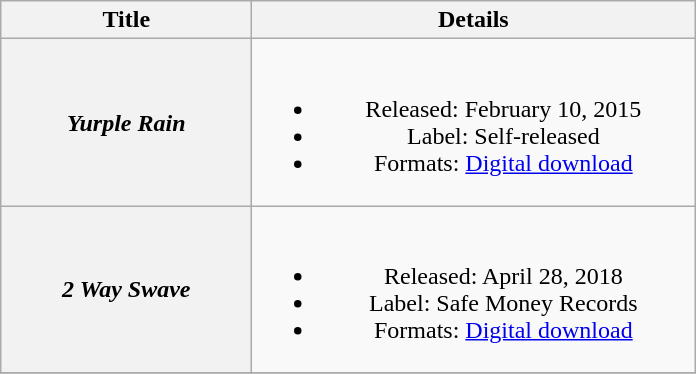<table class="wikitable plainrowheaders" style="text-align:center;">
<tr>
<th scope="col" style="width:10em;">Title</th>
<th scope="col" style="width:18em;">Details</th>
</tr>
<tr>
<th scope="row"><em>Yurple Rain</em></th>
<td><br><ul><li>Released: February 10, 2015</li><li>Label: Self-released</li><li>Formats: <a href='#'>Digital download</a></li></ul></td>
</tr>
<tr>
<th scope="row"><em>2 Way Swave</em></th>
<td><br><ul><li>Released: April 28, 2018</li><li>Label: Safe Money Records</li><li>Formats: <a href='#'>Digital download</a></li></ul></td>
</tr>
<tr>
</tr>
</table>
